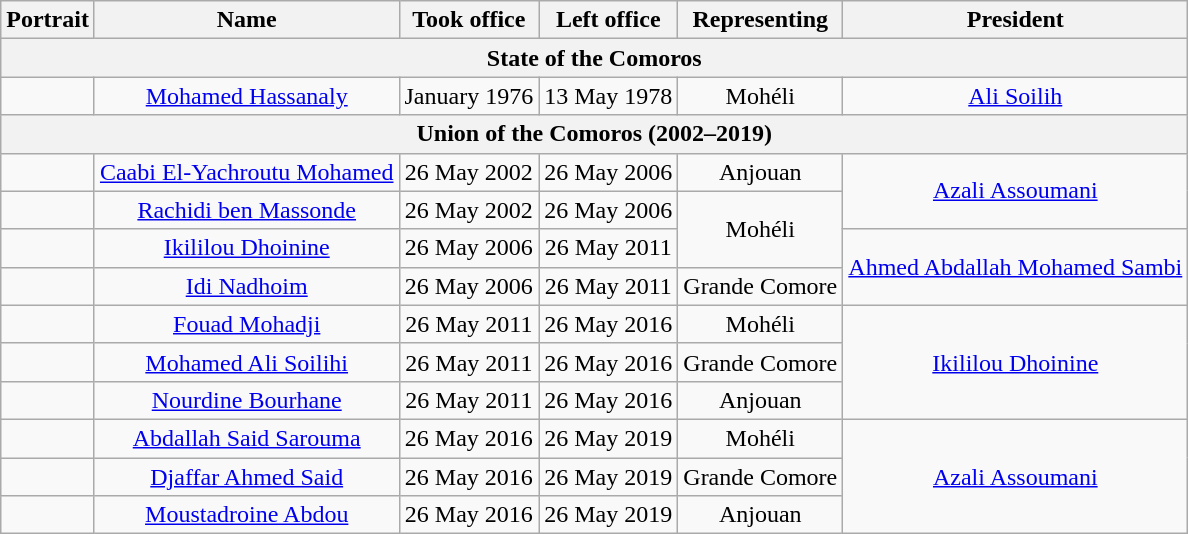<table class="wikitable" style="text-align:center;">
<tr>
<th>Portrait</th>
<th>Name</th>
<th>Took office</th>
<th>Left office</th>
<th>Representing</th>
<th>President</th>
</tr>
<tr>
<th colspan=6>State of the Comoros</th>
</tr>
<tr>
<td></td>
<td><a href='#'>Mohamed Hassanaly</a></td>
<td>January 1976</td>
<td>13 May 1978</td>
<td>Mohéli</td>
<td><a href='#'>Ali Soilih</a></td>
</tr>
<tr>
<th colspan=6>Union of the Comoros (2002–2019)</th>
</tr>
<tr>
<td></td>
<td><a href='#'>Caabi El-Yachroutu Mohamed</a></td>
<td>26 May 2002</td>
<td>26 May 2006</td>
<td>Anjouan</td>
<td rowspan=2><a href='#'>Azali Assoumani</a></td>
</tr>
<tr>
<td></td>
<td><a href='#'>Rachidi ben Massonde</a></td>
<td>26 May 2002</td>
<td>26 May 2006</td>
<td rowspan=2>Mohéli</td>
</tr>
<tr>
<td></td>
<td><a href='#'>Ikililou Dhoinine</a></td>
<td>26 May 2006</td>
<td>26 May 2011</td>
<td rowspan=2><a href='#'>Ahmed Abdallah Mohamed Sambi</a></td>
</tr>
<tr>
<td></td>
<td><a href='#'>Idi Nadhoim</a></td>
<td>26 May 2006</td>
<td>26 May 2011</td>
<td>Grande Comore</td>
</tr>
<tr>
<td></td>
<td><a href='#'>Fouad Mohadji</a></td>
<td>26 May 2011</td>
<td>26 May 2016</td>
<td>Mohéli</td>
<td rowspan=3><a href='#'>Ikililou Dhoinine</a></td>
</tr>
<tr>
<td></td>
<td><a href='#'>Mohamed Ali Soilihi</a></td>
<td>26 May 2011</td>
<td>26 May 2016</td>
<td>Grande Comore</td>
</tr>
<tr>
<td></td>
<td><a href='#'>Nourdine Bourhane</a></td>
<td>26 May 2011</td>
<td>26 May 2016</td>
<td>Anjouan</td>
</tr>
<tr>
<td></td>
<td><a href='#'>Abdallah Said Sarouma</a></td>
<td>26 May 2016</td>
<td>26 May 2019</td>
<td>Mohéli</td>
<td rowspan=3><a href='#'>Azali Assoumani</a></td>
</tr>
<tr>
<td></td>
<td><a href='#'>Djaffar Ahmed Said</a></td>
<td>26 May 2016</td>
<td>26 May 2019</td>
<td>Grande Comore</td>
</tr>
<tr>
<td></td>
<td><a href='#'>Moustadroine Abdou</a></td>
<td>26 May 2016</td>
<td>26 May 2019</td>
<td>Anjouan</td>
</tr>
</table>
